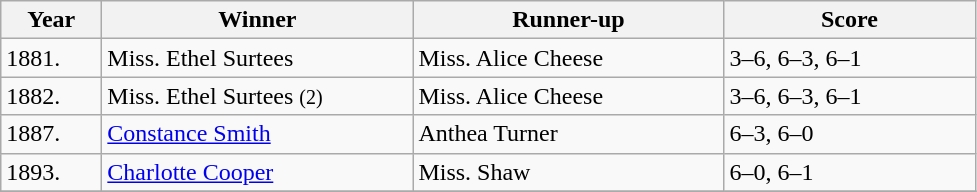<table class="wikitable">
<tr>
<th style="width:60px;">Year</th>
<th style="width:200px;">Winner</th>
<th style="width:200px;">Runner-up</th>
<th style="width:160px;">Score</th>
</tr>
<tr>
<td>1881.</td>
<td> Miss. Ethel Surtees</td>
<td>  Miss. Alice Cheese</td>
<td>3–6, 6–3, 6–1</td>
</tr>
<tr>
<td>1882.</td>
<td> Miss. Ethel Surtees <small>(2)</small></td>
<td>  Miss. Alice Cheese</td>
<td>3–6, 6–3, 6–1</td>
</tr>
<tr>
<td>1887.</td>
<td> <a href='#'>Constance Smith</a></td>
<td>  Anthea Turner</td>
<td>6–3, 6–0</td>
</tr>
<tr>
<td>1893.</td>
<td> <a href='#'>Charlotte Cooper</a></td>
<td>  Miss. Shaw</td>
<td>6–0, 6–1</td>
</tr>
<tr>
</tr>
</table>
